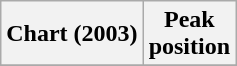<table class="wikitable plainrowheaders sortable" style="text-align:center;">
<tr>
<th scope="col">Chart (2003)</th>
<th scope="col">Peak<br>position</th>
</tr>
<tr>
</tr>
</table>
